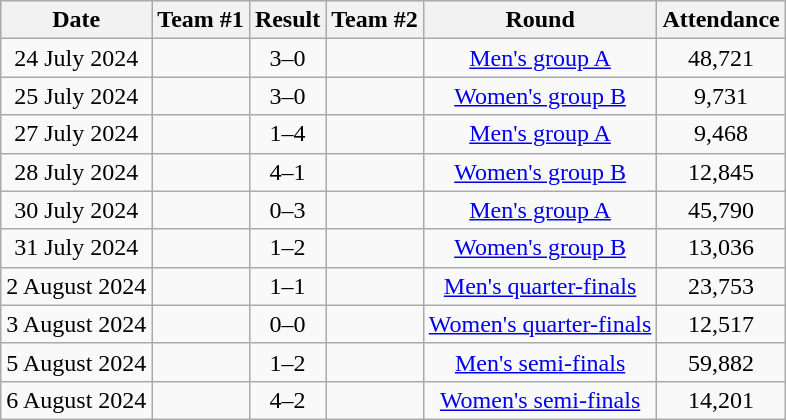<table class="wikitable plainrowheaders sortable" style="text-align:center">
<tr>
<th>Date</th>
<th>Team #1</th>
<th>Result</th>
<th>Team #2</th>
<th>Round</th>
<th>Attendance</th>
</tr>
<tr>
<td>24 July 2024</td>
<td></td>
<td>3–0</td>
<td></td>
<td><a href='#'>Men's group A</a></td>
<td>48,721</td>
</tr>
<tr>
<td>25 July 2024</td>
<td></td>
<td>3–0</td>
<td></td>
<td><a href='#'>Women's group B</a></td>
<td>9,731</td>
</tr>
<tr>
<td>27 July 2024</td>
<td></td>
<td>1–4</td>
<td></td>
<td><a href='#'>Men's group A</a></td>
<td>9,468</td>
</tr>
<tr>
<td>28 July 2024</td>
<td></td>
<td>4–1</td>
<td></td>
<td><a href='#'>Women's group B</a></td>
<td>12,845</td>
</tr>
<tr>
<td>30 July 2024</td>
<td></td>
<td>0–3</td>
<td></td>
<td><a href='#'>Men's group A</a></td>
<td>45,790</td>
</tr>
<tr>
<td>31 July 2024</td>
<td></td>
<td>1–2</td>
<td></td>
<td><a href='#'>Women's group B</a></td>
<td>13,036</td>
</tr>
<tr>
<td>2 August 2024</td>
<td></td>
<td>1–1 <br></td>
<td></td>
<td><a href='#'>Men's quarter-finals</a></td>
<td>23,753</td>
</tr>
<tr>
<td>3 August 2024</td>
<td></td>
<td>0–0 <br></td>
<td></td>
<td><a href='#'>Women's quarter-finals</a></td>
<td>12,517</td>
</tr>
<tr>
<td>5 August 2024</td>
<td></td>
<td>1–2</td>
<td></td>
<td><a href='#'>Men's semi-finals</a></td>
<td>59,882</td>
</tr>
<tr>
<td>6 August 2024</td>
<td></td>
<td>4–2</td>
<td></td>
<td><a href='#'>Women's semi-finals</a></td>
<td>14,201</td>
</tr>
</table>
